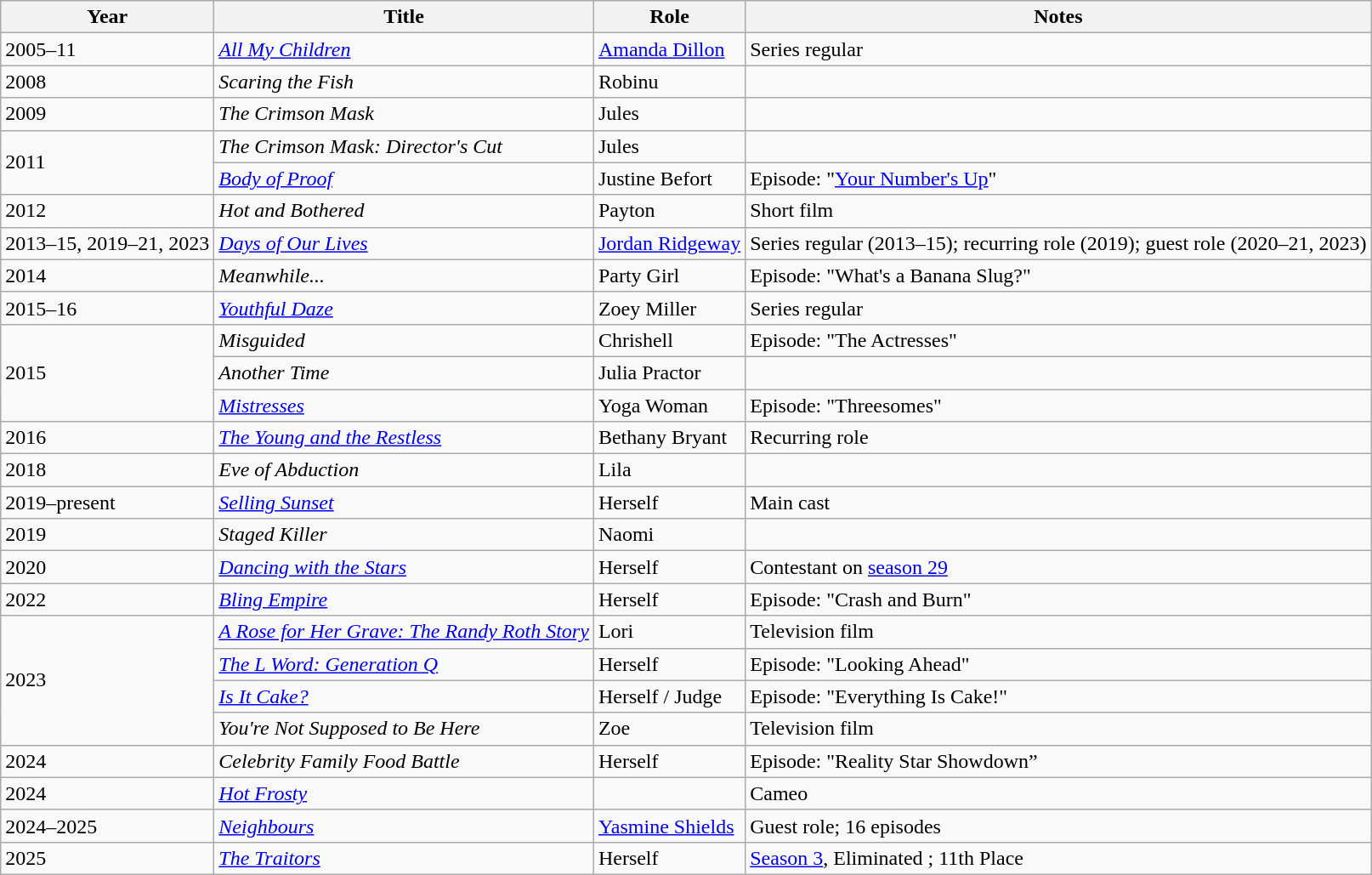<table class="wikitable sortable">
<tr>
<th>Year</th>
<th>Title</th>
<th>Role</th>
<th class="unsortable">Notes</th>
</tr>
<tr>
<td>2005–11</td>
<td><em><a href='#'>All My Children</a></em></td>
<td><a href='#'>Amanda Dillon</a></td>
<td>Series regular</td>
</tr>
<tr>
<td>2008</td>
<td><em>Scaring the Fish</em></td>
<td>Robinu</td>
<td></td>
</tr>
<tr>
<td>2009</td>
<td><em>The Crimson Mask</em></td>
<td>Jules</td>
<td></td>
</tr>
<tr>
<td rowspan="2">2011</td>
<td><em>The Crimson Mask: Director's Cut</em></td>
<td>Jules</td>
<td></td>
</tr>
<tr>
<td><em><a href='#'>Body of Proof</a></em></td>
<td>Justine Befort</td>
<td>Episode: "<a href='#'>Your Number's Up</a>"</td>
</tr>
<tr>
<td>2012</td>
<td><em>Hot and Bothered</em></td>
<td>Payton</td>
<td>Short film</td>
</tr>
<tr>
<td>2013–15, 2019–21, 2023</td>
<td><em><a href='#'>Days of Our Lives</a></em></td>
<td><a href='#'>Jordan Ridgeway</a></td>
<td>Series regular (2013–15); recurring role (2019); guest role (2020–21, 2023)</td>
</tr>
<tr>
<td>2014</td>
<td><em>Meanwhile...</em></td>
<td>Party Girl</td>
<td>Episode: "What's a Banana Slug?"</td>
</tr>
<tr>
<td>2015–16</td>
<td><em><a href='#'>Youthful Daze</a></em></td>
<td>Zoey Miller</td>
<td>Series regular</td>
</tr>
<tr>
<td rowspan="3">2015</td>
<td><em>Misguided</em></td>
<td>Chrishell</td>
<td>Episode: "The Actresses"</td>
</tr>
<tr>
<td><em>Another Time</em></td>
<td>Julia Practor</td>
<td></td>
</tr>
<tr>
<td><em><a href='#'>Mistresses</a></em></td>
<td>Yoga Woman</td>
<td>Episode: "Threesomes"</td>
</tr>
<tr>
<td>2016</td>
<td><em><a href='#'>The Young and the Restless</a></em></td>
<td>Bethany Bryant</td>
<td>Recurring role</td>
</tr>
<tr>
<td>2018</td>
<td><em>Eve of Abduction</em></td>
<td>Lila</td>
<td></td>
</tr>
<tr>
<td>2019–present</td>
<td><em><a href='#'>Selling Sunset</a></em></td>
<td>Herself</td>
<td>Main cast</td>
</tr>
<tr>
<td>2019</td>
<td><em>Staged Killer</em></td>
<td>Naomi</td>
<td></td>
</tr>
<tr>
<td>2020</td>
<td><em><a href='#'>Dancing with the Stars</a></em></td>
<td>Herself</td>
<td>Contestant on <a href='#'>season 29</a></td>
</tr>
<tr>
<td>2022</td>
<td><em><a href='#'>Bling Empire</a></em></td>
<td>Herself</td>
<td>Episode: "Crash and Burn"</td>
</tr>
<tr>
<td rowspan="4">2023</td>
<td><em><a href='#'>A Rose for Her Grave: The Randy Roth Story</a></em></td>
<td>Lori</td>
<td>Television film</td>
</tr>
<tr>
<td><em><a href='#'>The L Word: Generation Q</a></em></td>
<td>Herself</td>
<td>Episode: "Looking Ahead"</td>
</tr>
<tr>
<td><em><a href='#'>Is It Cake?</a></em></td>
<td>Herself / Judge</td>
<td>Episode: "Everything Is Cake!"</td>
</tr>
<tr>
<td><em>You're Not Supposed to Be Here</em></td>
<td>Zoe</td>
<td>Television film</td>
</tr>
<tr>
<td>2024</td>
<td><em>Celebrity Family Food Battle</em></td>
<td>Herself</td>
<td>Episode: "Reality Star Showdown”</td>
</tr>
<tr>
<td>2024</td>
<td><em><a href='#'>Hot Frosty</a></em></td>
<td></td>
<td>Cameo</td>
</tr>
<tr>
<td>2024–2025</td>
<td><em><a href='#'>Neighbours</a></em></td>
<td><a href='#'>Yasmine Shields</a></td>
<td>Guest role; 16 episodes</td>
</tr>
<tr>
<td>2025</td>
<td><em><a href='#'>The Traitors</a></em></td>
<td>Herself</td>
<td><a href='#'>Season 3</a>, Eliminated ; 11th Place</td>
</tr>
</table>
